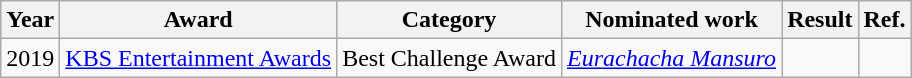<table class="wikitable">
<tr>
<th>Year</th>
<th>Award</th>
<th>Category</th>
<th>Nominated work</th>
<th>Result</th>
<th>Ref.</th>
</tr>
<tr>
<td>2019</td>
<td><a href='#'>KBS Entertainment Awards</a></td>
<td>Best Challenge Award</td>
<td><em><a href='#'>Eurachacha Mansuro</a></em></td>
<td></td>
<td></td>
</tr>
</table>
